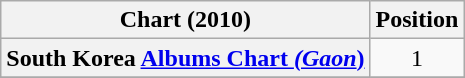<table class="wikitable plainrowheaders" style="text-align:center;">
<tr>
<th>Chart (2010)</th>
<th>Position</th>
</tr>
<tr>
<th scope="row" style="text-align:left;">South Korea <a href='#'>Albums Chart <em>(Gaon</em>)</a></th>
<td>1</td>
</tr>
<tr>
</tr>
</table>
